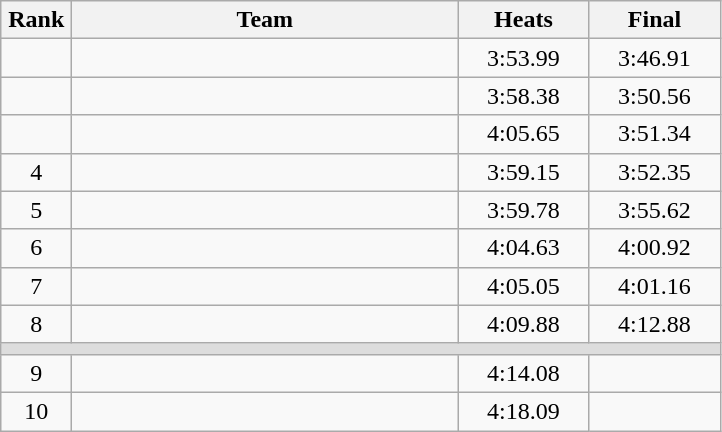<table class=wikitable style="text-align:center">
<tr>
<th width=40>Rank</th>
<th width=250>Team</th>
<th width=80>Heats</th>
<th width=80>Final</th>
</tr>
<tr>
<td></td>
<td align=left></td>
<td>3:53.99</td>
<td>3:46.91</td>
</tr>
<tr>
<td></td>
<td align=left></td>
<td>3:58.38</td>
<td>3:50.56</td>
</tr>
<tr>
<td></td>
<td align=left></td>
<td>4:05.65</td>
<td>3:51.34</td>
</tr>
<tr>
<td>4</td>
<td align=left></td>
<td>3:59.15</td>
<td>3:52.35</td>
</tr>
<tr>
<td>5</td>
<td align=left></td>
<td>3:59.78</td>
<td>3:55.62</td>
</tr>
<tr>
<td>6</td>
<td align=left></td>
<td>4:04.63</td>
<td>4:00.92</td>
</tr>
<tr>
<td>7</td>
<td align=left></td>
<td>4:05.05</td>
<td>4:01.16</td>
</tr>
<tr>
<td>8</td>
<td align=left></td>
<td>4:09.88</td>
<td>4:12.88</td>
</tr>
<tr bgcolor=#DDDDDD>
<td colspan=4></td>
</tr>
<tr>
<td>9</td>
<td align=left></td>
<td>4:14.08</td>
<td></td>
</tr>
<tr>
<td>10</td>
<td align=left></td>
<td>4:18.09</td>
<td></td>
</tr>
</table>
